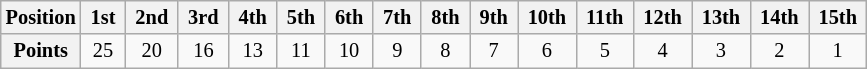<table class="wikitable" style="font-size:85%; text-align:center">
<tr>
<th>Position</th>
<th> 1st </th>
<th> 2nd </th>
<th> 3rd </th>
<th> 4th </th>
<th> 5th </th>
<th> 6th </th>
<th> 7th </th>
<th> 8th </th>
<th> 9th </th>
<th> 10th </th>
<th> 11th </th>
<th> 12th </th>
<th> 13th </th>
<th> 14th </th>
<th> 15th </th>
</tr>
<tr>
<th>Points</th>
<td>25</td>
<td>20</td>
<td>16</td>
<td>13</td>
<td>11</td>
<td>10</td>
<td>9</td>
<td>8</td>
<td>7</td>
<td>6</td>
<td>5</td>
<td>4</td>
<td>3</td>
<td>2</td>
<td>1</td>
</tr>
</table>
